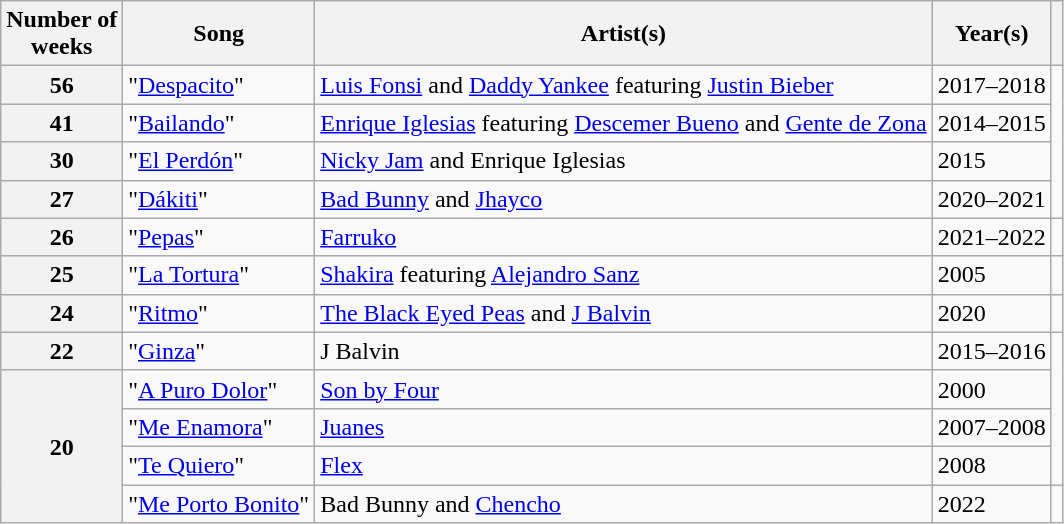<table class="wikitable plainrowheaders">
<tr>
<th>Number of<br>weeks</th>
<th>Song</th>
<th>Artist(s)</th>
<th>Year(s)</th>
<th></th>
</tr>
<tr>
<th scope="row" style="text-align:center">56</th>
<td>"<a href='#'>Despacito</a>"</td>
<td><a href='#'>Luis Fonsi</a> and <a href='#'>Daddy Yankee</a> featuring <a href='#'>Justin Bieber</a></td>
<td>2017–2018</td>
<td rowspan="4"></td>
</tr>
<tr>
<th scope="row" style="text-align:center">41</th>
<td>"<a href='#'>Bailando</a>"</td>
<td><a href='#'>Enrique Iglesias</a> featuring <a href='#'>Descemer Bueno</a> and <a href='#'>Gente de Zona</a></td>
<td>2014–2015</td>
</tr>
<tr>
<th scope="row" style="text-align:center">30</th>
<td>"<a href='#'>El Perdón</a>"</td>
<td><a href='#'>Nicky Jam</a> and Enrique Iglesias</td>
<td>2015</td>
</tr>
<tr>
<th scope="row" style="text-align:center">27</th>
<td>"<a href='#'>Dákiti</a>"</td>
<td><a href='#'>Bad Bunny</a> and <a href='#'>Jhayco</a></td>
<td>2020–2021</td>
</tr>
<tr>
<th scope="row" style="text-align:center">26</th>
<td>"<a href='#'>Pepas</a>"</td>
<td><a href='#'>Farruko</a></td>
<td>2021–2022</td>
<td></td>
</tr>
<tr>
<th scope="row" style="text-align:center">25</th>
<td>"<a href='#'>La Tortura</a>"</td>
<td><a href='#'>Shakira</a> featuring <a href='#'>Alejandro Sanz</a></td>
<td>2005</td>
<td></td>
</tr>
<tr>
<th scope="row" style="text-align:center">24</th>
<td>"<a href='#'>Ritmo</a>"</td>
<td><a href='#'>The Black Eyed Peas</a> and <a href='#'>J Balvin</a></td>
<td>2020</td>
<td></td>
</tr>
<tr>
<th scope="row" style="text-align:center">22</th>
<td>"<a href='#'>Ginza</a>"</td>
<td>J Balvin</td>
<td>2015–2016</td>
<td rowspan="4"></td>
</tr>
<tr>
<th scope="row" style="text-align:center" rowspan="4">20</th>
<td>"<a href='#'>A Puro Dolor</a>"</td>
<td><a href='#'>Son by Four</a></td>
<td>2000</td>
</tr>
<tr>
<td>"<a href='#'>Me Enamora</a>"</td>
<td><a href='#'>Juanes</a></td>
<td>2007–2008</td>
</tr>
<tr>
<td>"<a href='#'>Te Quiero</a>"</td>
<td><a href='#'>Flex</a></td>
<td>2008</td>
</tr>
<tr>
<td>"<a href='#'>Me Porto Bonito</a>"</td>
<td>Bad Bunny and <a href='#'>Chencho</a></td>
<td>2022</td>
<td></td>
</tr>
</table>
